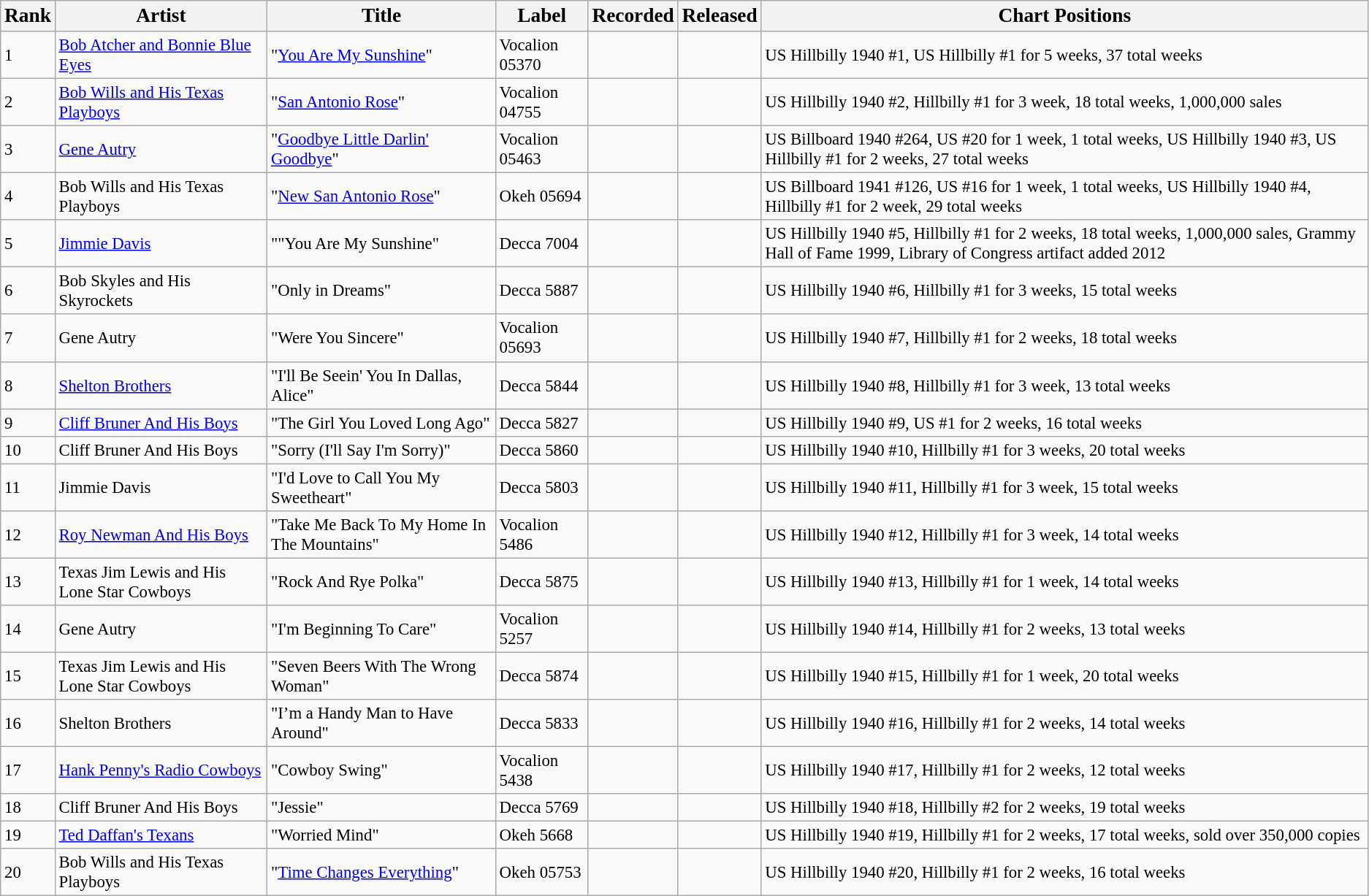<table class="wikitable" style="font-size:95%">
<tr>
<th><big>Rank</big></th>
<th><big>Artist</big></th>
<th><big>Title</big></th>
<th><big>Label</big></th>
<th><big>Recorded</big></th>
<th><big>Released</big></th>
<th><big>Chart Positions</big></th>
</tr>
<tr>
<td>1</td>
<td><a href='#'>Bob Atcher and Bonnie Blue Eyes</a></td>
<td>"<a href='#'>You Are My Sunshine</a>"</td>
<td>Vocalion 05370</td>
<td></td>
<td></td>
<td>US Hillbilly 1940 #1, US Hillbilly #1 for 5 weeks, 37 total weeks</td>
</tr>
<tr>
<td>2</td>
<td><a href='#'>Bob Wills and His Texas Playboys</a></td>
<td>"<a href='#'>San Antonio Rose</a>"</td>
<td>Vocalion 04755</td>
<td></td>
<td></td>
<td>US Hillbilly 1940 #2, Hillbilly #1 for 3 week, 18 total weeks, 1,000,000 sales</td>
</tr>
<tr>
<td>3</td>
<td><a href='#'>Gene Autry</a></td>
<td>"<a href='#'>Goodbye Little Darlin' Goodbye</a>"</td>
<td>Vocalion 05463</td>
<td></td>
<td></td>
<td>US Billboard 1940 #264, US #20 for 1 week, 1 total weeks, US Hillbilly 1940 #3, US Hillbilly #1 for 2 weeks, 27 total weeks</td>
</tr>
<tr>
<td>4</td>
<td>Bob Wills and His Texas Playboys</td>
<td>"<a href='#'>New San Antonio Rose</a>"</td>
<td>Okeh 05694</td>
<td></td>
<td></td>
<td>US Billboard 1941 #126, US #16 for 1 week, 1 total weeks, US Hillbilly 1940 #4, Hillbilly #1 for 2 week, 29 total weeks</td>
</tr>
<tr>
<td>5</td>
<td><a href='#'>Jimmie Davis</a></td>
<td>""You Are My Sunshine"</td>
<td>Decca 7004</td>
<td></td>
<td></td>
<td>US Hillbilly 1940 #5, Hillbilly #1 for 2 weeks, 18 total weeks, 1,000,000 sales, Grammy Hall of Fame 1999, Library of Congress artifact added 2012</td>
</tr>
<tr>
<td>6</td>
<td>Bob Skyles and His Skyrockets</td>
<td>"Only in Dreams"</td>
<td>Decca 5887</td>
<td></td>
<td></td>
<td>US Hillbilly 1940 #6, Hillbilly #1 for 3 weeks, 15 total weeks</td>
</tr>
<tr>
<td>7</td>
<td>Gene Autry</td>
<td>"Were You Sincere"</td>
<td>Vocalion 05693</td>
<td></td>
<td></td>
<td>US Hillbilly 1940 #7, Hillbilly #1 for 2 weeks, 18 total weeks</td>
</tr>
<tr>
<td>8</td>
<td><a href='#'>Shelton Brothers</a></td>
<td>"I'll Be Seein' You In Dallas, Alice"</td>
<td>Decca 5844</td>
<td></td>
<td></td>
<td>US Hillbilly 1940 #8, Hillbilly #1 for 3 week, 13 total weeks</td>
</tr>
<tr>
<td>9</td>
<td><a href='#'>Cliff Bruner And His Boys</a></td>
<td>"The Girl You Loved Long Ago"</td>
<td>Decca 5827</td>
<td></td>
<td></td>
<td>US Hillbilly 1940 #9, US #1 for 2 weeks, 16 total weeks</td>
</tr>
<tr>
<td>10</td>
<td>Cliff Bruner And His Boys</td>
<td>"Sorry (I'll Say I'm Sorry)"</td>
<td>Decca 5860</td>
<td></td>
<td></td>
<td>US Hillbilly 1940 #10, Hillbilly #1 for 3 weeks, 20 total weeks</td>
</tr>
<tr>
<td>11</td>
<td>Jimmie Davis</td>
<td>"I'd Love to Call You My Sweetheart"</td>
<td>Decca 5803</td>
<td></td>
<td></td>
<td>US Hillbilly 1940 #11, Hillbilly #1 for 3 week, 15 total weeks</td>
</tr>
<tr>
<td>12</td>
<td><a href='#'>Roy Newman And His Boys</a></td>
<td>"Take Me Back To My Home In The Mountains"</td>
<td>Vocalion 5486</td>
<td></td>
<td></td>
<td>US Hillbilly 1940 #12, Hillbilly #1 for 3 week, 14 total weeks</td>
</tr>
<tr>
<td>13</td>
<td>Texas Jim Lewis and His Lone Star Cowboys</td>
<td>"Rock And Rye Polka"</td>
<td>Decca 5875</td>
<td></td>
<td></td>
<td>US Hillbilly 1940 #13, Hillbilly #1 for 1 week, 14 total weeks</td>
</tr>
<tr>
<td>14</td>
<td>Gene Autry</td>
<td>"I'm Beginning To Care"</td>
<td>Vocalion 5257</td>
<td></td>
<td></td>
<td>US Hillbilly 1940 #14, Hillbilly #1 for 2 weeks, 13 total weeks</td>
</tr>
<tr>
<td>15</td>
<td>Texas Jim Lewis and His Lone Star Cowboys</td>
<td>"Seven Beers With The Wrong Woman"</td>
<td>Decca 5874</td>
<td></td>
<td></td>
<td>US Hillbilly 1940 #15, Hillbilly #1 for 1 week, 20 total weeks</td>
</tr>
<tr>
<td>16</td>
<td>Shelton Brothers</td>
<td>"I’m a Handy Man to Have Around"</td>
<td>Decca 5833</td>
<td></td>
<td></td>
<td>US Hillbilly 1940 #16, Hillbilly #1 for 2 weeks, 14 total weeks</td>
</tr>
<tr>
<td>17</td>
<td><a href='#'>Hank Penny's Radio Cowboys</a></td>
<td>"Cowboy Swing"</td>
<td>Vocalion 5438</td>
<td></td>
<td></td>
<td>US Hillbilly 1940 #17, Hillbilly #1 for 2 weeks, 12 total weeks</td>
</tr>
<tr>
<td>18</td>
<td>Cliff Bruner And His Boys</td>
<td>"Jessie"</td>
<td>Decca 5769</td>
<td></td>
<td></td>
<td>US Hillbilly 1940 #18, Hillbilly #2 for 2 weeks, 19 total weeks</td>
</tr>
<tr>
<td>19</td>
<td><a href='#'>Ted Daffan's Texans</a></td>
<td>"Worried Mind"</td>
<td>Okeh 5668</td>
<td></td>
<td></td>
<td>US Hillbilly 1940 #19, Hillbilly #1 for 2 weeks, 17 total weeks, sold over 350,000 copies</td>
</tr>
<tr>
<td>20</td>
<td>Bob Wills and His Texas Playboys</td>
<td>"<a href='#'>Time Changes Everything</a>"</td>
<td>Okeh 05753</td>
<td></td>
<td></td>
<td>US Hillbilly 1940 #20, Hillbilly #1 for 2 weeks, 16 total weeks</td>
</tr>
</table>
